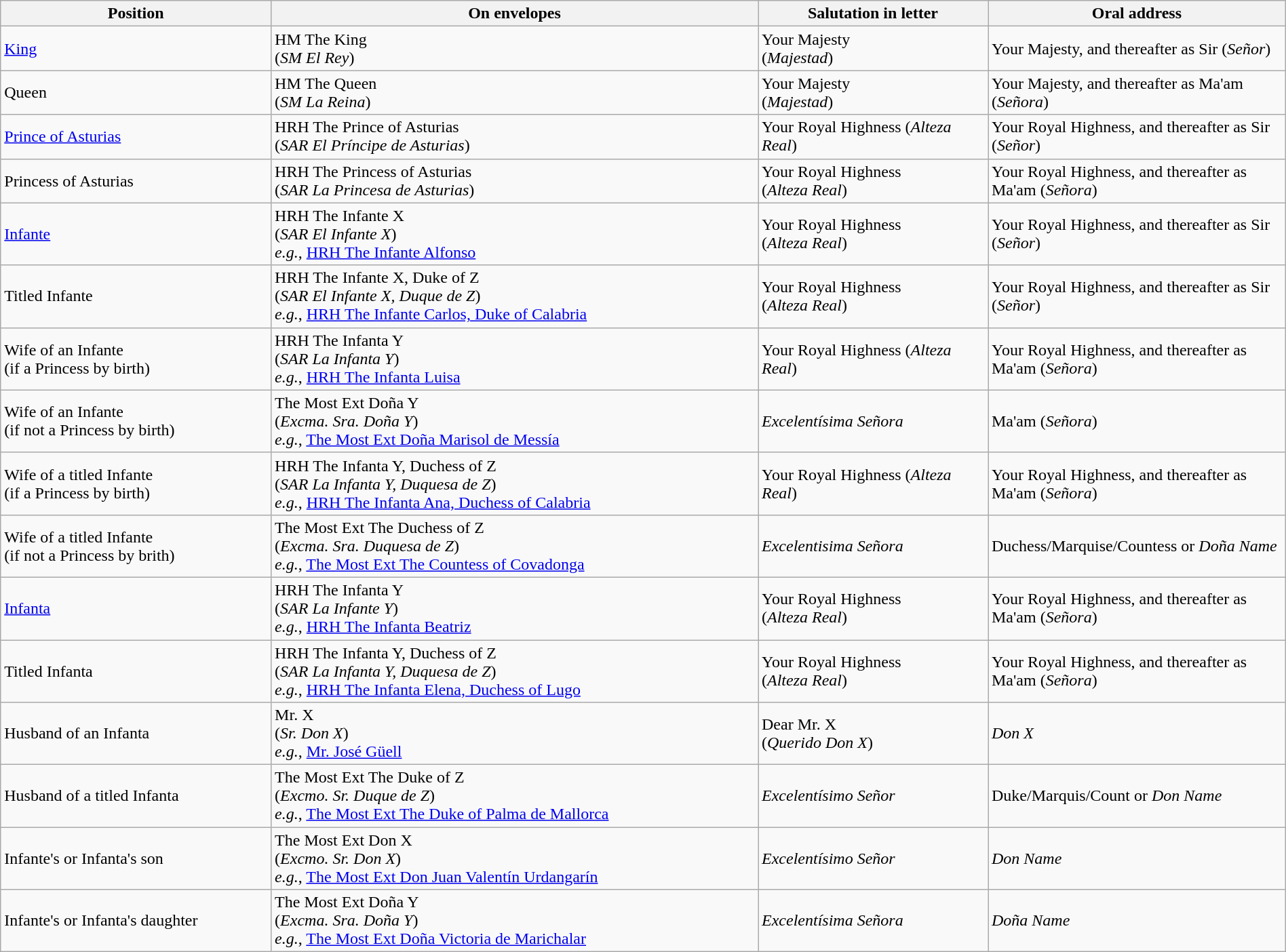<table class="wikitable" width=100%>
<tr>
<th width=20%>Position</th>
<th width=36%>On envelopes</th>
<th width=17%>Salutation in letter</th>
<th width=22%>Oral address</th>
</tr>
<tr>
<td><a href='#'>King</a></td>
<td>HM The King<br>(<em>SM El Rey</em>)</td>
<td>Your Majesty<br>(<em>Majestad</em>)</td>
<td>Your Majesty, and thereafter as Sir (<em>Señor</em>)</td>
</tr>
<tr>
<td>Queen</td>
<td>HM The Queen<br>(<em>SM La Reina</em>)</td>
<td>Your Majesty<br>(<em>Majestad</em>)</td>
<td>Your Majesty, and thereafter as Ma'am (<em>Señora</em>)</td>
</tr>
<tr>
<td><a href='#'>Prince of Asturias</a></td>
<td>HRH The Prince of Asturias<br>(<em>SAR El Príncipe de Asturias</em>)</td>
<td>Your Royal Highness (<em>Alteza Real</em>)</td>
<td>Your Royal Highness, and thereafter as Sir (<em>Señor</em>)</td>
</tr>
<tr>
<td>Princess of Asturias</td>
<td>HRH The Princess of Asturias<br>(<em>SAR La Princesa de Asturias</em>)</td>
<td>Your Royal Highness<br>(<em>Alteza Real</em>)</td>
<td>Your Royal Highness, and thereafter as Ma'am (<em>Señora</em>)</td>
</tr>
<tr>
<td><a href='#'>Infante</a></td>
<td>HRH The Infante X<br>(<em>SAR El Infante X</em>)<br><em>e.g.</em>, <a href='#'>HRH The Infante Alfonso</a></td>
<td>Your Royal Highness<br>(<em>Alteza Real</em>)</td>
<td>Your Royal Highness, and thereafter as Sir (<em>Señor</em>)</td>
</tr>
<tr>
<td>Titled Infante</td>
<td>HRH The Infante X, Duke of Z<br>(<em>SAR El Infante X, Duque de Z</em>)<br><em>e.g.</em>, <a href='#'>HRH The Infante Carlos, Duke of Calabria</a></td>
<td>Your Royal Highness<br>(<em>Alteza Real</em>)</td>
<td>Your Royal Highness, and thereafter as Sir (<em>Señor</em>)</td>
</tr>
<tr>
<td>Wife of an Infante<br>(if a Princess by birth)</td>
<td>HRH The Infanta Y<br>(<em>SAR La Infanta Y</em>)<br><em>e.g.</em>, <a href='#'>HRH The Infanta Luisa</a></td>
<td>Your Royal Highness (<em>Alteza Real</em>)</td>
<td>Your Royal Highness, and thereafter as Ma'am (<em>Señora</em>)</td>
</tr>
<tr>
<td>Wife of an Infante<br>(if not a Princess by birth)</td>
<td>The Most Ext Doña Y<br>(<em>Excma. Sra. Doña Y</em>)<br><em>e.g.</em>, <a href='#'>The Most Ext Doña Marisol de Messía</a></td>
<td><em>Excelentísima Señora</em></td>
<td>Ma'am (<em>Señora</em>)</td>
</tr>
<tr>
<td>Wife of a titled Infante<br>(if a Princess by birth)</td>
<td>HRH The Infanta Y, Duchess of Z<br>(<em>SAR La Infanta Y, Duquesa de Z</em>)<br><em>e.g.</em>, <a href='#'>HRH The Infanta Ana, Duchess of Calabria</a></td>
<td>Your Royal Highness (<em>Alteza Real</em>)</td>
<td>Your Royal Highness, and thereafter as Ma'am (<em>Señora</em>)</td>
</tr>
<tr>
<td>Wife of a titled Infante<br>(if not a Princess by brith)</td>
<td>The Most Ext The Duchess of Z<br>(<em>Excma. Sra. Duquesa de Z</em>)<br><em>e.g.</em>, <a href='#'>The Most Ext The Countess of Covadonga</a></td>
<td><em>Excelentisima Señora</em></td>
<td>Duchess/Marquise/Countess or <em>Doña Name</em></td>
</tr>
<tr>
<td><a href='#'>Infanta</a></td>
<td>HRH The Infanta Y<br>(<em>SAR La Infante Y</em>)<br><em>e.g.</em>, <a href='#'>HRH The Infanta Beatriz</a></td>
<td>Your Royal Highness<br>(<em>Alteza Real</em>)</td>
<td>Your Royal Highness, and thereafter as Ma'am (<em>Señora</em>)</td>
</tr>
<tr>
<td>Titled Infanta</td>
<td>HRH The Infanta Y, Duchess of Z<br>(<em>SAR La Infanta Y, Duquesa de Z</em>)<br><em>e.g.</em>, <a href='#'>HRH The Infanta Elena, Duchess of Lugo</a></td>
<td>Your Royal Highness<br>(<em>Alteza Real</em>)</td>
<td>Your Royal Highness, and thereafter as Ma'am (<em>Señora</em>)</td>
</tr>
<tr>
<td>Husband of an Infanta</td>
<td>Mr. X<br>(<em>Sr. Don X</em>)<br><em>e.g.</em>, <a href='#'>Mr. José Güell</a></td>
<td>Dear Mr. X<br>(<em>Querido Don X</em>)</td>
<td><em>Don X</em></td>
</tr>
<tr>
<td>Husband of a titled Infanta</td>
<td>The Most Ext The Duke of Z<br>(<em>Excmo. Sr. Duque de Z</em>)<br><em>e.g.</em>, <a href='#'>The Most Ext The Duke of Palma de Mallorca</a></td>
<td><em>Excelentísimo Señor</em></td>
<td>Duke/Marquis/Count or <em>Don Name</em></td>
</tr>
<tr>
<td>Infante's or Infanta's son</td>
<td>The Most Ext Don X<br>(<em>Excmo. Sr. Don X</em>)<br><em>e.g.</em>, <a href='#'>The Most Ext Don Juan Valentín Urdangarín</a></td>
<td><em>Excelentísimo Señor</em></td>
<td><em>Don Name</em></td>
</tr>
<tr>
<td>Infante's or Infanta's daughter</td>
<td>The Most Ext Doña Y<br>(<em>Excma. Sra. Doña Y</em>)<br><em>e.g.</em>, <a href='#'>The Most Ext Doña Victoria de Marichalar</a></td>
<td><em>Excelentísima Señora</em></td>
<td><em>Doña Name</em></td>
</tr>
</table>
